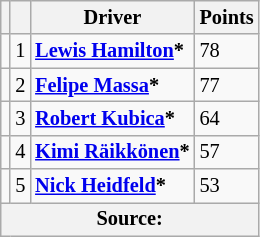<table class="wikitable" style="font-size: 85%;">
<tr>
<th></th>
<th></th>
<th>Driver</th>
<th>Points</th>
</tr>
<tr>
<td></td>
<td align="center">1</td>
<td> <strong><a href='#'>Lewis Hamilton</a>*</strong></td>
<td>78</td>
</tr>
<tr>
<td></td>
<td align="center">2</td>
<td> <strong><a href='#'>Felipe Massa</a>*</strong></td>
<td>77</td>
</tr>
<tr>
<td></td>
<td align="center">3</td>
<td> <strong><a href='#'>Robert Kubica</a>*</strong></td>
<td>64</td>
</tr>
<tr>
<td></td>
<td align="center">4</td>
<td> <strong><a href='#'>Kimi Räikkönen</a>*</strong></td>
<td>57</td>
</tr>
<tr>
<td></td>
<td align="center">5</td>
<td> <strong><a href='#'>Nick Heidfeld</a>*</strong></td>
<td>53</td>
</tr>
<tr>
<th colspan=4>Source:</th>
</tr>
</table>
